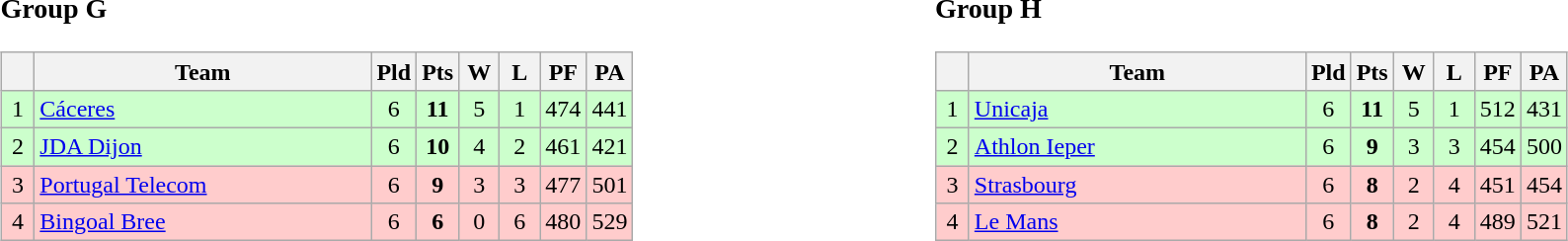<table>
<tr>
<td style="vertical-align:top; width:33%;"><br><h3>Group G</h3><table class=wikitable style="text-align:center">
<tr>
<th width=15></th>
<th width=220>Team</th>
<th width=20>Pld</th>
<th width=20>Pts</th>
<th width=20>W</th>
<th width=20>L</th>
<th width=20>PF</th>
<th width=20>PA</th>
</tr>
<tr bgcolor=#ccffcc>
<td>1</td>
<td align=left> <a href='#'>Cáceres</a></td>
<td>6</td>
<td><strong>11</strong></td>
<td>5</td>
<td>1</td>
<td>474</td>
<td>441</td>
</tr>
<tr bgcolor=#ccffcc>
<td>2</td>
<td align=left> <a href='#'>JDA Dijon</a></td>
<td>6</td>
<td><strong>10</strong></td>
<td>4</td>
<td>2</td>
<td>461</td>
<td>421</td>
</tr>
<tr bgcolor=#ffcccc>
<td>3</td>
<td align=left> <a href='#'>Portugal Telecom</a></td>
<td>6</td>
<td><strong>9</strong></td>
<td>3</td>
<td>3</td>
<td>477</td>
<td>501</td>
</tr>
<tr bgcolor=#ffcccc>
<td>4</td>
<td align=left> <a href='#'>Bingoal Bree</a></td>
<td>6</td>
<td><strong>6</strong></td>
<td>0</td>
<td>6</td>
<td>480</td>
<td>529</td>
</tr>
</table>
</td>
<td style="vertical-align:top; width:33%;"><br><h3>Group H</h3><table class=wikitable style="text-align:center">
<tr>
<th width=15></th>
<th width=220>Team</th>
<th width=20>Pld</th>
<th width=20>Pts</th>
<th width=20>W</th>
<th width=20>L</th>
<th width=20>PF</th>
<th width=20>PA</th>
</tr>
<tr bgcolor=#ccffcc>
<td>1</td>
<td align=left> <a href='#'>Unicaja</a></td>
<td>6</td>
<td><strong>11</strong></td>
<td>5</td>
<td>1</td>
<td>512</td>
<td>431</td>
</tr>
<tr bgcolor=#ccffcc>
<td>2</td>
<td align=left> <a href='#'>Athlon Ieper</a></td>
<td>6</td>
<td><strong>9</strong></td>
<td>3</td>
<td>3</td>
<td>454</td>
<td>500</td>
</tr>
<tr bgcolor=#ffcccc>
<td>3</td>
<td align=left> <a href='#'>Strasbourg</a></td>
<td>6</td>
<td><strong>8</strong></td>
<td>2</td>
<td>4</td>
<td>451</td>
<td>454</td>
</tr>
<tr bgcolor=#ffcccc>
<td>4</td>
<td align=left> <a href='#'>Le Mans</a></td>
<td>6</td>
<td><strong>8</strong></td>
<td>2</td>
<td>4</td>
<td>489</td>
<td>521</td>
</tr>
</table>
</td>
</tr>
</table>
